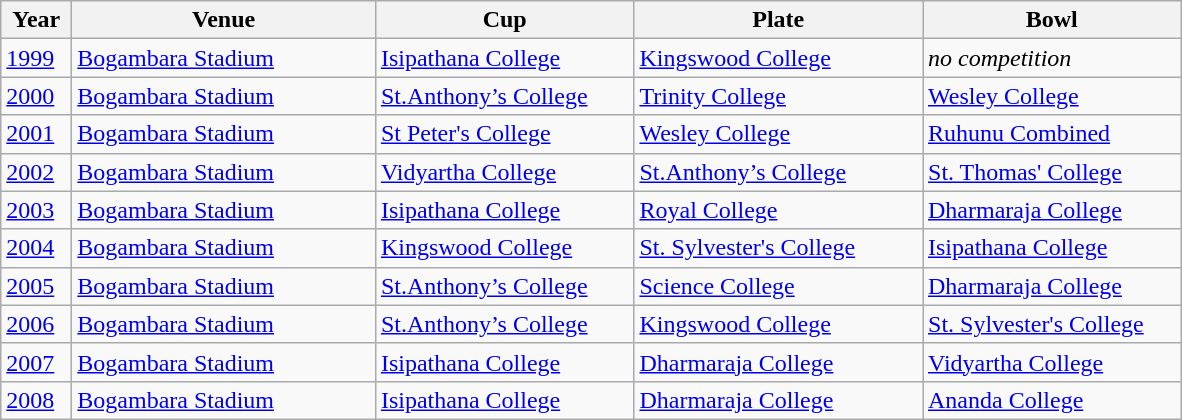<table class="wikitable">
<tr>
<th width=40>Year</th>
<th width=195>Venue</th>
<th width=165>Cup</th>
<th width=185>Plate</th>
<th width=165>Bowl</th>
</tr>
<tr>
<td><a href='#'>1999</a></td>
<td><a href='#'>Bogambara Stadium</a></td>
<td><a href='#'>Isipathana College</a></td>
<td><a href='#'>Kingswood College</a></td>
<td><em>no competition</em></td>
</tr>
<tr>
<td><a href='#'>2000</a></td>
<td><a href='#'>Bogambara Stadium</a></td>
<td><a href='#'>St.Anthony’s College</a></td>
<td><a href='#'>Trinity College</a></td>
<td><a href='#'>Wesley College</a></td>
</tr>
<tr>
<td><a href='#'>2001</a></td>
<td><a href='#'>Bogambara Stadium</a></td>
<td><a href='#'>St Peter's College</a></td>
<td><a href='#'>Wesley College</a></td>
<td><a href='#'>Ruhunu Combined</a></td>
</tr>
<tr>
<td><a href='#'>2002</a></td>
<td><a href='#'>Bogambara Stadium</a></td>
<td><a href='#'>Vidyartha College</a></td>
<td><a href='#'>St.Anthony’s College</a></td>
<td><a href='#'>St. Thomas' College</a></td>
</tr>
<tr>
<td><a href='#'>2003</a></td>
<td><a href='#'>Bogambara Stadium</a></td>
<td><a href='#'>Isipathana College</a></td>
<td><a href='#'>Royal College</a></td>
<td><a href='#'>Dharmaraja College</a></td>
</tr>
<tr>
<td><a href='#'>2004</a></td>
<td><a href='#'>Bogambara Stadium</a></td>
<td><a href='#'>Kingswood College</a></td>
<td><a href='#'>St. Sylvester's College</a></td>
<td><a href='#'>Isipathana College</a></td>
</tr>
<tr>
<td><a href='#'>2005</a></td>
<td><a href='#'>Bogambara Stadium</a></td>
<td><a href='#'>St.Anthony’s College</a></td>
<td><a href='#'>Science College</a></td>
<td><a href='#'>Dharmaraja College</a></td>
</tr>
<tr>
<td><a href='#'>2006</a></td>
<td><a href='#'>Bogambara Stadium</a></td>
<td><a href='#'>St.Anthony’s College</a></td>
<td><a href='#'>Kingswood College</a></td>
<td><a href='#'>St. Sylvester's College</a></td>
</tr>
<tr>
<td><a href='#'>2007</a></td>
<td><a href='#'>Bogambara Stadium</a></td>
<td><a href='#'>Isipathana College</a></td>
<td><a href='#'>Dharmaraja College</a></td>
<td><a href='#'>Vidyartha College</a></td>
</tr>
<tr>
<td><a href='#'>2008</a></td>
<td><a href='#'>Bogambara Stadium</a></td>
<td><a href='#'>Isipathana College</a></td>
<td><a href='#'>Dharmaraja College</a></td>
<td><a href='#'>Ananda College</a></td>
</tr>
</table>
